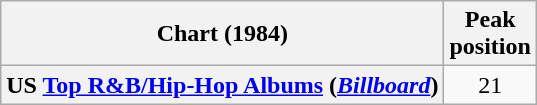<table class="wikitable plainrowheaders" style="text-align:center">
<tr>
<th scope="col">Chart (1984)</th>
<th scope="col">Peak<br>position</th>
</tr>
<tr>
<th scope="row">US <a href='#'>Top R&B/Hip-Hop Albums</a> (<em><a href='#'>Billboard</a></em>)</th>
<td>21</td>
</tr>
</table>
